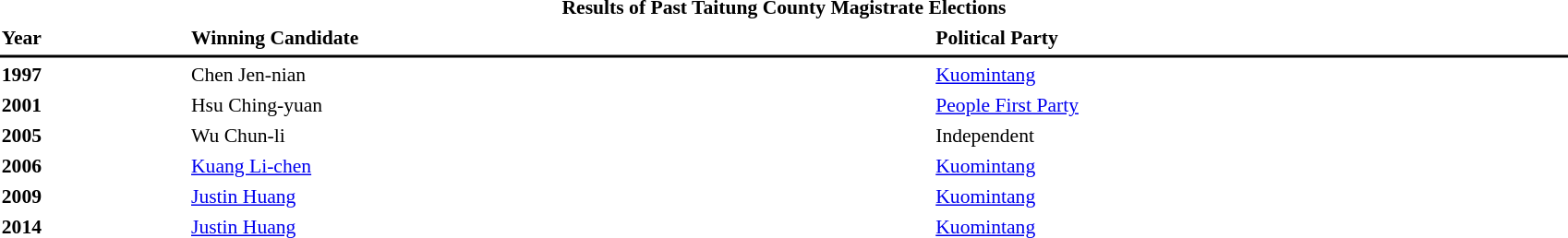<table id="toc" style="margin:1em auto; width: 90%; font-size: 90%;" cellspacing="3">
<tr>
<td colspan="3" align="center"><strong>Results of Past Taitung County Magistrate Elections</strong></td>
</tr>
<tr>
<td><strong>Year</strong></td>
<td><strong> Winning Candidate</strong></td>
<td><strong>Political Party</strong></td>
</tr>
<tr>
<th bgcolor="#000000" colspan="5"></th>
</tr>
<tr>
<td><strong>1997</strong></td>
<td>Chen Jen-nian</td>
<td> <a href='#'>Kuomintang</a></td>
</tr>
<tr>
<td><strong>2001</strong></td>
<td>Hsu Ching-yuan</td>
<td> <a href='#'>People First Party</a></td>
</tr>
<tr>
<td><strong>2005</strong></td>
<td>Wu Chun-li</td>
<td> Independent</td>
</tr>
<tr>
<td><strong>2006</strong></td>
<td><a href='#'>Kuang Li-chen</a></td>
<td> <a href='#'>Kuomintang</a></td>
</tr>
<tr>
<td><strong>2009</strong></td>
<td><a href='#'>Justin Huang</a></td>
<td> <a href='#'>Kuomintang</a></td>
</tr>
<tr>
<td><strong>2014</strong></td>
<td><a href='#'>Justin Huang</a></td>
<td> <a href='#'>Kuomintang</a></td>
</tr>
</table>
